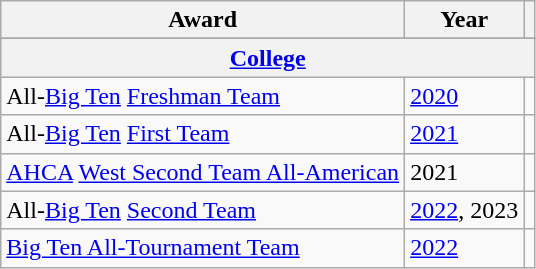<table class="wikitable">
<tr>
<th>Award</th>
<th>Year</th>
<th></th>
</tr>
<tr ALIGN="center" bgcolor="#e0e0e0">
</tr>
<tr ALIGN="center" bgcolor="#e0e0e0">
<th colspan="3"><a href='#'>College</a></th>
</tr>
<tr>
<td>All-<a href='#'>Big Ten</a> <a href='#'>Freshman Team</a></td>
<td><a href='#'>2020</a></td>
<td></td>
</tr>
<tr>
<td>All-<a href='#'>Big Ten</a> <a href='#'>First Team</a></td>
<td><a href='#'>2021</a></td>
<td></td>
</tr>
<tr>
<td><a href='#'>AHCA</a> <a href='#'>West Second Team All-American</a></td>
<td>2021</td>
<td></td>
</tr>
<tr>
<td>All-<a href='#'>Big Ten</a> <a href='#'>Second Team</a></td>
<td><a href='#'>2022</a>, 2023</td>
<td></td>
</tr>
<tr>
<td><a href='#'>Big Ten All-Tournament Team</a></td>
<td><a href='#'>2022</a></td>
<td></td>
</tr>
</table>
